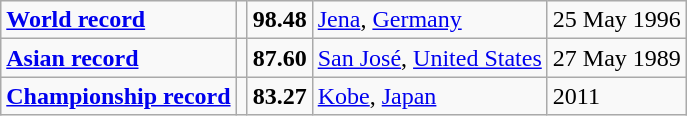<table class="wikitable">
<tr>
<td><strong><a href='#'>World record</a></strong></td>
<td></td>
<td><strong>98.48</strong></td>
<td><a href='#'>Jena</a>, <a href='#'>Germany</a></td>
<td>25 May 1996</td>
</tr>
<tr>
<td><strong><a href='#'>Asian record</a></strong></td>
<td></td>
<td><strong>87.60</strong></td>
<td><a href='#'>San José</a>, <a href='#'>United States</a></td>
<td>27 May 1989</td>
</tr>
<tr>
<td><strong><a href='#'>Championship record</a></strong></td>
<td></td>
<td><strong>83.27</strong></td>
<td><a href='#'>Kobe</a>, <a href='#'>Japan</a></td>
<td>2011</td>
</tr>
</table>
